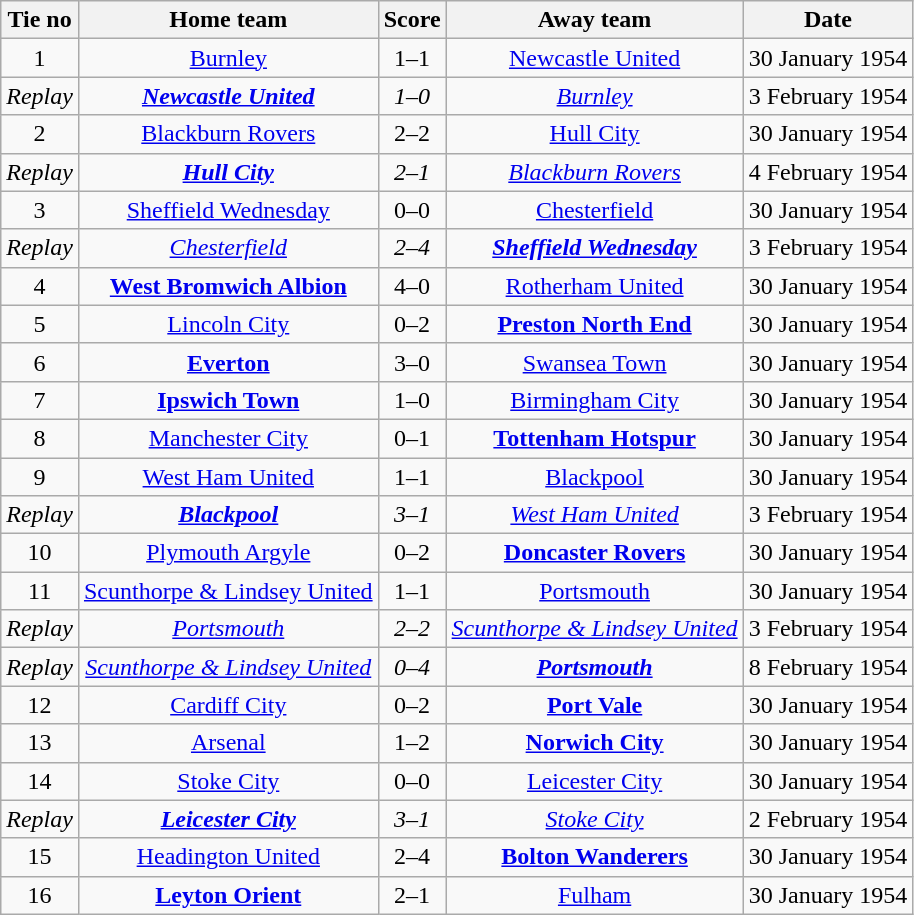<table class="wikitable" style="text-align: center">
<tr>
<th>Tie no</th>
<th>Home team</th>
<th>Score</th>
<th>Away team</th>
<th>Date</th>
</tr>
<tr>
<td>1</td>
<td><a href='#'>Burnley</a></td>
<td>1–1</td>
<td><a href='#'>Newcastle United</a></td>
<td>30 January 1954</td>
</tr>
<tr>
<td><em>Replay</em></td>
<td><strong><em><a href='#'>Newcastle United</a></em></strong></td>
<td><em>1–0</em></td>
<td><em><a href='#'>Burnley</a></em></td>
<td>3 February 1954</td>
</tr>
<tr>
<td>2</td>
<td><a href='#'>Blackburn Rovers</a></td>
<td>2–2</td>
<td><a href='#'>Hull City</a></td>
<td>30 January 1954</td>
</tr>
<tr>
<td><em>Replay</em></td>
<td><strong><em><a href='#'>Hull City</a></em></strong></td>
<td><em>2–1</em></td>
<td><em><a href='#'>Blackburn Rovers</a></em></td>
<td>4 February 1954</td>
</tr>
<tr>
<td>3</td>
<td><a href='#'>Sheffield Wednesday</a></td>
<td>0–0</td>
<td><a href='#'>Chesterfield</a></td>
<td>30 January 1954</td>
</tr>
<tr>
<td><em>Replay</em></td>
<td><em><a href='#'>Chesterfield</a></em></td>
<td><em>2–4</em></td>
<td><strong><em><a href='#'>Sheffield Wednesday</a></em></strong></td>
<td>3 February 1954</td>
</tr>
<tr>
<td>4</td>
<td><strong><a href='#'>West Bromwich Albion</a></strong></td>
<td>4–0</td>
<td><a href='#'>Rotherham United</a></td>
<td>30 January 1954</td>
</tr>
<tr>
<td>5</td>
<td><a href='#'>Lincoln City</a></td>
<td>0–2</td>
<td><strong><a href='#'>Preston North End</a></strong></td>
<td>30 January 1954</td>
</tr>
<tr>
<td>6</td>
<td><strong><a href='#'>Everton</a></strong></td>
<td>3–0</td>
<td><a href='#'>Swansea Town</a></td>
<td>30 January 1954</td>
</tr>
<tr>
<td>7</td>
<td><strong><a href='#'>Ipswich Town</a></strong></td>
<td>1–0</td>
<td><a href='#'>Birmingham City</a></td>
<td>30 January 1954</td>
</tr>
<tr>
<td>8</td>
<td><a href='#'>Manchester City</a></td>
<td>0–1</td>
<td><strong><a href='#'>Tottenham Hotspur</a></strong></td>
<td>30 January 1954</td>
</tr>
<tr>
<td>9</td>
<td><a href='#'>West Ham United</a></td>
<td>1–1</td>
<td><a href='#'>Blackpool</a></td>
<td>30 January 1954</td>
</tr>
<tr>
<td><em>Replay</em></td>
<td><strong><em><a href='#'>Blackpool</a></em></strong></td>
<td><em>3–1</em></td>
<td><em><a href='#'>West Ham United</a></em></td>
<td>3 February 1954</td>
</tr>
<tr>
<td>10</td>
<td><a href='#'>Plymouth Argyle</a></td>
<td>0–2</td>
<td><strong><a href='#'>Doncaster Rovers</a></strong></td>
<td>30 January 1954</td>
</tr>
<tr>
<td>11</td>
<td><a href='#'>Scunthorpe & Lindsey United</a></td>
<td>1–1</td>
<td><a href='#'>Portsmouth</a></td>
<td>30 January 1954</td>
</tr>
<tr>
<td><em>Replay</em></td>
<td><em><a href='#'>Portsmouth</a></em></td>
<td><em>2–2</em></td>
<td><em><a href='#'>Scunthorpe & Lindsey United</a></em></td>
<td>3 February 1954</td>
</tr>
<tr>
<td><em>Replay</em></td>
<td><em><a href='#'>Scunthorpe & Lindsey United</a></em></td>
<td><em>0–4</em></td>
<td><strong><em><a href='#'>Portsmouth</a></em></strong></td>
<td>8 February 1954</td>
</tr>
<tr>
<td>12</td>
<td><a href='#'>Cardiff City</a></td>
<td>0–2</td>
<td><strong><a href='#'>Port Vale</a></strong></td>
<td>30 January 1954</td>
</tr>
<tr>
<td>13</td>
<td><a href='#'>Arsenal</a></td>
<td>1–2</td>
<td><strong><a href='#'>Norwich City</a></strong></td>
<td>30 January 1954</td>
</tr>
<tr>
<td>14</td>
<td><a href='#'>Stoke City</a></td>
<td>0–0</td>
<td><a href='#'>Leicester City</a></td>
<td>30 January 1954</td>
</tr>
<tr>
<td><em>Replay</em></td>
<td><strong><em><a href='#'>Leicester City</a></em></strong></td>
<td><em>3–1</em></td>
<td><em><a href='#'>Stoke City</a></em></td>
<td>2 February 1954</td>
</tr>
<tr>
<td>15</td>
<td><a href='#'>Headington United</a></td>
<td>2–4</td>
<td><strong><a href='#'>Bolton Wanderers</a></strong></td>
<td>30 January 1954</td>
</tr>
<tr>
<td>16</td>
<td><strong><a href='#'>Leyton Orient</a></strong></td>
<td>2–1</td>
<td><a href='#'>Fulham</a></td>
<td>30 January 1954</td>
</tr>
</table>
